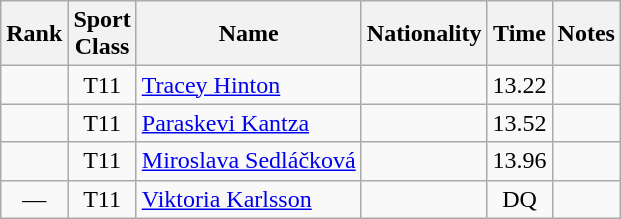<table class="wikitable sortable" style="text-align:center">
<tr>
<th>Rank</th>
<th>Sport<br>Class</th>
<th>Name</th>
<th>Nationality</th>
<th>Time</th>
<th>Notes</th>
</tr>
<tr>
<td></td>
<td>T11</td>
<td align=left><a href='#'>Tracey Hinton</a></td>
<td align=left></td>
<td>13.22</td>
<td></td>
</tr>
<tr>
<td></td>
<td>T11</td>
<td align=left><a href='#'>Paraskevi Kantza</a></td>
<td align=left></td>
<td>13.52</td>
<td></td>
</tr>
<tr>
<td></td>
<td>T11</td>
<td align=left><a href='#'>Miroslava Sedláčková</a></td>
<td align=left></td>
<td>13.96</td>
<td></td>
</tr>
<tr>
<td>—</td>
<td>T11</td>
<td align=left><a href='#'>Viktoria Karlsson</a></td>
<td align=left></td>
<td>DQ</td>
<td></td>
</tr>
</table>
